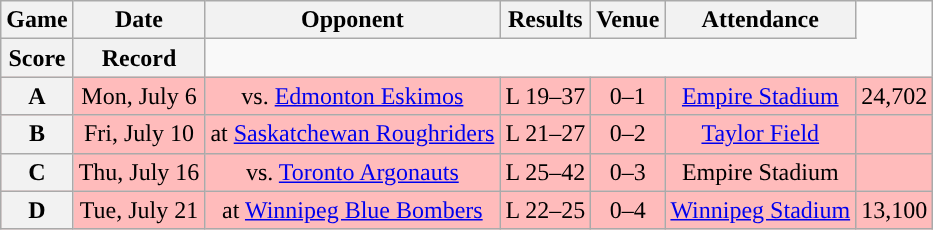<table class="wikitable" style="text-align:center">
<tr>
<th>Game</th>
<th>Date</th>
<th>Opponent</th>
<th>Results</th>
<th>Venue</th>
<th>Attendance</th>
</tr>
<tr>
<th>Score</th>
<th>Record</th>
</tr>
<tr style="background:#ffbbbb">
<th>A</th>
<td>Mon, July 6</td>
<td>vs. <a href='#'>Edmonton Eskimos</a></td>
<td>L 19–37</td>
<td>0–1</td>
<td><a href='#'>Empire Stadium</a></td>
<td>24,702</td>
</tr>
<tr style="background:#ffbbbb">
<th>B</th>
<td>Fri, July 10</td>
<td>at <a href='#'>Saskatchewan Roughriders</a></td>
<td>L 21–27</td>
<td>0–2</td>
<td><a href='#'>Taylor Field</a></td>
<td></td>
</tr>
<tr style="background:#ffbbbb">
<th>C</th>
<td>Thu, July 16</td>
<td>vs. <a href='#'>Toronto Argonauts</a></td>
<td>L 25–42</td>
<td>0–3</td>
<td>Empire Stadium</td>
<td></td>
</tr>
<tr style="background:#ffbbbb">
<th>D</th>
<td>Tue, July 21</td>
<td>at <a href='#'>Winnipeg Blue Bombers</a></td>
<td>L 22–25</td>
<td>0–4</td>
<td><a href='#'>Winnipeg Stadium</a></td>
<td>13,100</td>
</tr>
</table>
